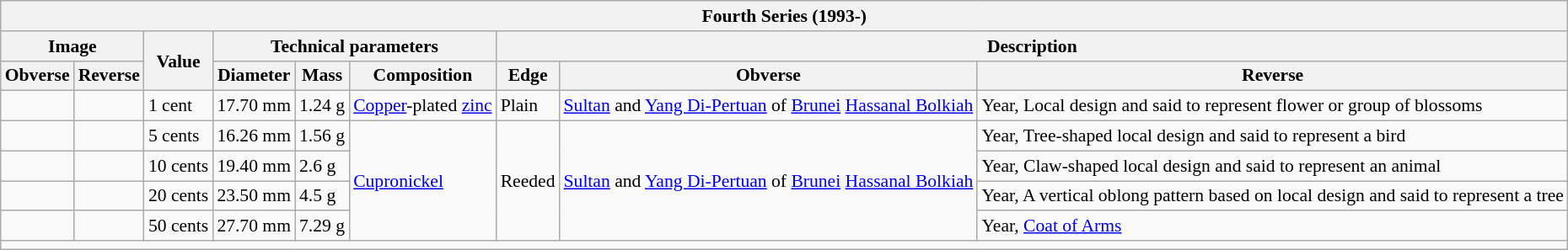<table class="wikitable" style="font-size: 90%">
<tr>
<th colspan="9">Fourth Series (1993-)</th>
</tr>
<tr>
<th colspan="2">Image</th>
<th rowspan="2">Value</th>
<th colspan="3">Technical parameters</th>
<th colspan="3">Description</th>
</tr>
<tr>
<th>Obverse</th>
<th>Reverse</th>
<th>Diameter</th>
<th>Mass</th>
<th>Composition</th>
<th>Edge</th>
<th>Obverse</th>
<th>Reverse</th>
</tr>
<tr>
<td></td>
<td></td>
<td>1 cent</td>
<td>17.70 mm</td>
<td>1.24 g</td>
<td><a href='#'>Copper</a>-plated <a href='#'>zinc</a></td>
<td>Plain</td>
<td><a href='#'>Sultan</a> and <a href='#'>Yang Di-Pertuan</a> of <a href='#'>Brunei</a> <a href='#'>Hassanal Bolkiah</a></td>
<td>Year, Local design and said to represent flower or group of blossoms</td>
</tr>
<tr>
<td></td>
<td></td>
<td>5 cents</td>
<td>16.26 mm</td>
<td>1.56 g</td>
<td rowspan="4"><a href='#'>Cupronickel</a></td>
<td rowspan="4">Reeded</td>
<td rowspan="4"><a href='#'>Sultan</a> and <a href='#'>Yang Di-Pertuan</a> of <a href='#'>Brunei</a> <a href='#'>Hassanal Bolkiah</a></td>
<td>Year, Tree-shaped local design and said to represent a bird</td>
</tr>
<tr>
<td></td>
<td></td>
<td>10 cents</td>
<td>19.40 mm</td>
<td>2.6 g</td>
<td>Year, Claw-shaped local design and said to represent an animal</td>
</tr>
<tr>
<td></td>
<td></td>
<td>20 cents</td>
<td>23.50 mm</td>
<td>4.5 g</td>
<td>Year, A vertical oblong pattern based on local design and said to represent a tree</td>
</tr>
<tr>
<td></td>
<td></td>
<td>50 cents</td>
<td>27.70 mm</td>
<td>7.29 g</td>
<td>Year, <a href='#'>Coat of Arms</a></td>
</tr>
<tr>
<td colspan="9"></td>
</tr>
</table>
